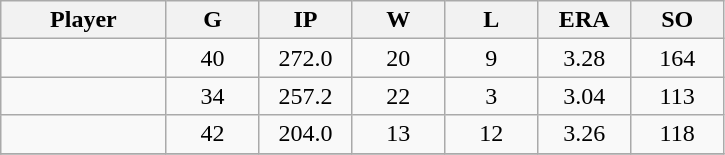<table class="wikitable sortable">
<tr>
<th bgcolor="#DDDDFF" width="16%">Player</th>
<th bgcolor="#DDDDFF" width="9%">G</th>
<th bgcolor="#DDDDFF" width="9%">IP</th>
<th bgcolor="#DDDDFF" width="9%">W</th>
<th bgcolor="#DDDDFF" width="9%">L</th>
<th bgcolor="#DDDDFF" width="9%">ERA</th>
<th bgcolor="#DDDDFF" width="9%">SO</th>
</tr>
<tr align="center">
<td></td>
<td>40</td>
<td>272.0</td>
<td>20</td>
<td>9</td>
<td>3.28</td>
<td>164</td>
</tr>
<tr align="center">
<td></td>
<td>34</td>
<td>257.2</td>
<td>22</td>
<td>3</td>
<td>3.04</td>
<td>113</td>
</tr>
<tr align="center">
<td></td>
<td>42</td>
<td>204.0</td>
<td>13</td>
<td>12</td>
<td>3.26</td>
<td>118</td>
</tr>
<tr align="center">
</tr>
</table>
